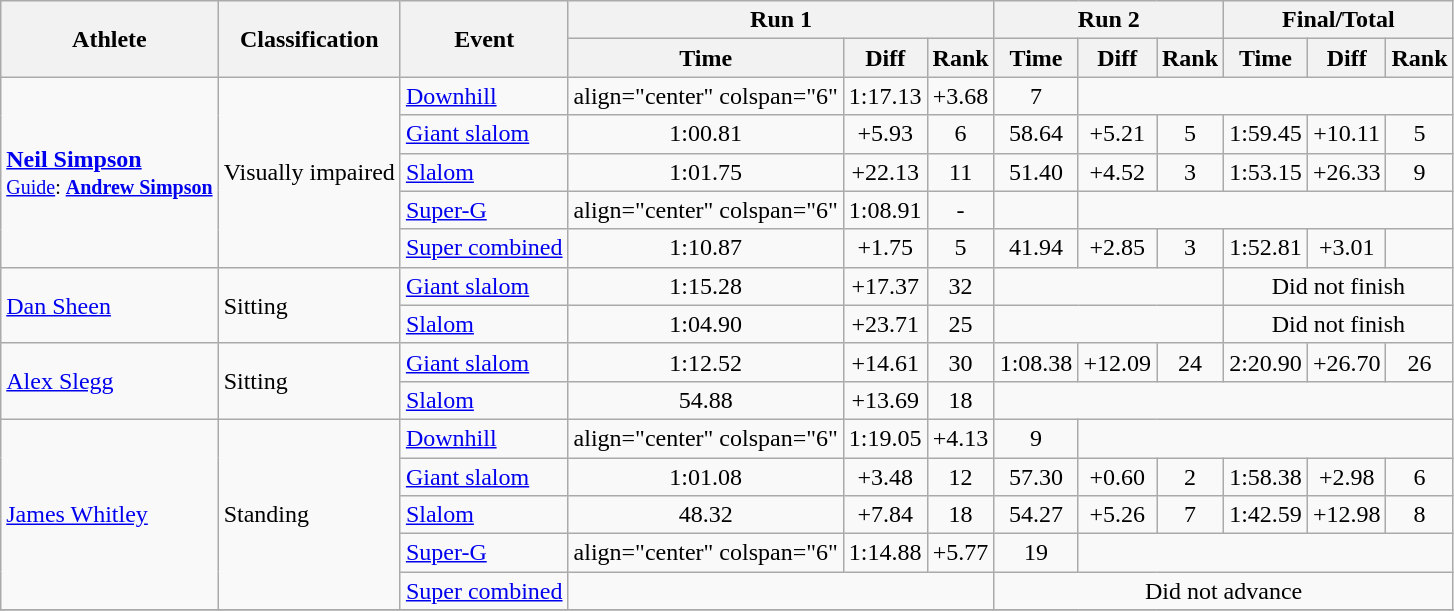<table class="wikitable" style="font-size:100%">
<tr>
<th rowspan="2">Athlete</th>
<th rowspan="2">Classification</th>
<th rowspan="2">Event</th>
<th colspan="3">Run 1</th>
<th colspan="3">Run 2</th>
<th colspan="3">Final/Total</th>
</tr>
<tr>
<th>Time</th>
<th>Diff</th>
<th>Rank</th>
<th>Time</th>
<th>Diff</th>
<th>Rank</th>
<th>Time</th>
<th>Diff</th>
<th>Rank</th>
</tr>
<tr>
<td rowspan=5><strong><a href='#'>Neil Simpson</a></strong><br><small><a href='#'>Guide</a>: <strong><a href='#'>Andrew Simpson</a></strong></small></td>
<td rowspan=5>Visually impaired</td>
<td><a href='#'>Downhill</a></td>
<td>align="center" colspan="6" </td>
<td align="center">1:17.13</td>
<td align="center">+3.68</td>
<td align="center">7</td>
</tr>
<tr>
<td><a href='#'>Giant slalom</a></td>
<td align="center">1:00.81</td>
<td align="center">+5.93</td>
<td align="center">6</td>
<td align="center">58.64</td>
<td align="center">+5.21</td>
<td align="center">5</td>
<td align="center">1:59.45</td>
<td align="center">+10.11</td>
<td align="center">5</td>
</tr>
<tr>
<td><a href='#'>Slalom</a></td>
<td align="center">1:01.75</td>
<td align="center">+22.13</td>
<td align="center">11</td>
<td align="center">51.40</td>
<td align="center">+4.52</td>
<td align="center">3</td>
<td align="center">1:53.15</td>
<td align="center">+26.33</td>
<td align="center">9</td>
</tr>
<tr>
<td><a href='#'>Super-G</a></td>
<td>align="center" colspan="6" </td>
<td align="center">1:08.91</td>
<td align="center">-</td>
<td align="center"></td>
</tr>
<tr>
<td><a href='#'>Super combined</a></td>
<td align="center">1:10.87</td>
<td align="center">+1.75</td>
<td align="center">5</td>
<td align="center">41.94</td>
<td align="center">+2.85</td>
<td align="center">3</td>
<td align="center">1:52.81</td>
<td align="center">+3.01</td>
<td align="center"></td>
</tr>
<tr>
<td rowspan=2><a href='#'>Dan Sheen</a></td>
<td rowspan=2>Sitting</td>
<td><a href='#'>Giant slalom</a></td>
<td align="center">1:15.28</td>
<td align="center">+17.37</td>
<td align="center">32</td>
<td align="center" colspan="3"></td>
<td align="center" colspan="3">Did not finish</td>
</tr>
<tr>
<td><a href='#'>Slalom</a></td>
<td align="center">1:04.90</td>
<td align="center">+23.71</td>
<td align="center">25</td>
<td align="center" colspan="3"></td>
<td align="center" colspan="3">Did not finish</td>
</tr>
<tr>
<td rowspan=2><a href='#'>Alex Slegg</a></td>
<td rowspan=2>Sitting</td>
<td><a href='#'>Giant slalom</a></td>
<td align="center">1:12.52</td>
<td align="center">+14.61</td>
<td align="center">30</td>
<td align="center">1:08.38</td>
<td align="center">+12.09</td>
<td align="center">24</td>
<td align="center">2:20.90</td>
<td align="center">+26.70</td>
<td align="center">26</td>
</tr>
<tr>
<td><a href='#'>Slalom</a></td>
<td align="center">54.88</td>
<td align="center">+13.69</td>
<td align="center">18</td>
<td align="center" colspan="6"></td>
</tr>
<tr>
<td rowspan=5><a href='#'>James Whitley</a></td>
<td rowspan=5>Standing</td>
<td><a href='#'>Downhill</a></td>
<td>align="center" colspan="6" </td>
<td align="center">1:19.05</td>
<td align="center">+4.13</td>
<td align="center">9</td>
</tr>
<tr>
<td><a href='#'>Giant slalom</a></td>
<td align="center">1:01.08</td>
<td align="center">+3.48</td>
<td align="center">12</td>
<td align="center">57.30</td>
<td align="center">+0.60</td>
<td align="center">2</td>
<td align="center">1:58.38</td>
<td align="center">+2.98</td>
<td align="center">6</td>
</tr>
<tr>
<td><a href='#'>Slalom</a></td>
<td align="center">48.32</td>
<td align="center">+7.84</td>
<td align="center">18</td>
<td align="center">54.27</td>
<td align="center">+5.26</td>
<td align="center">7</td>
<td align="center">1:42.59</td>
<td align="center">+12.98</td>
<td align="center">8</td>
</tr>
<tr>
<td><a href='#'>Super-G</a></td>
<td>align="center" colspan="6" </td>
<td align="center">1:14.88</td>
<td align="center">+5.77</td>
<td align="center">19</td>
</tr>
<tr>
<td><a href='#'>Super combined</a></td>
<td align="center" colspan="3"></td>
<td align="center" colspan="6">Did not advance</td>
</tr>
<tr>
</tr>
</table>
